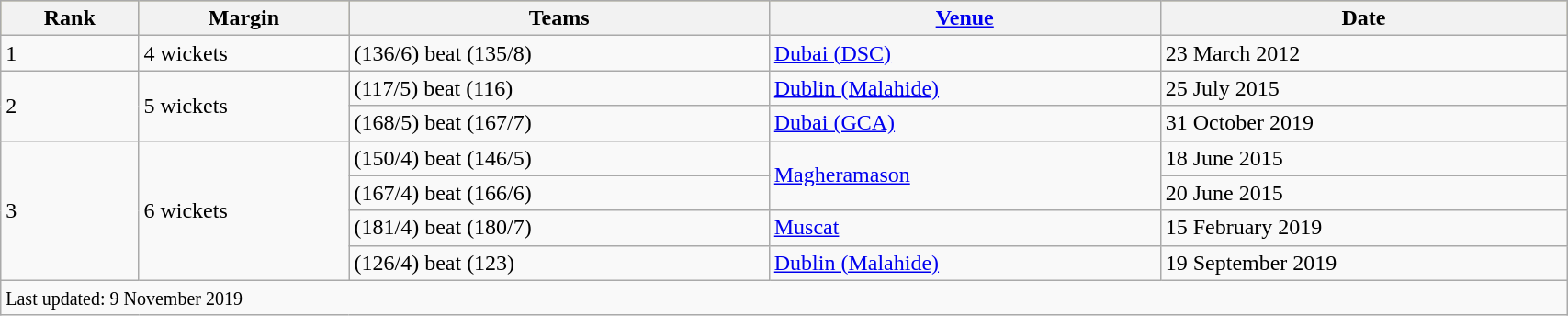<table class="wikitable" style="width:90%;">
<tr style="background:#bdb76b;">
<th>Rank</th>
<th>Margin</th>
<th>Teams</th>
<th><a href='#'>Venue</a></th>
<th>Date</th>
</tr>
<tr>
<td>1</td>
<td>4 wickets</td>
<td> (136/6) beat  (135/8)</td>
<td><a href='#'>Dubai (DSC)</a></td>
<td>23 March 2012</td>
</tr>
<tr>
<td rowspan=2>2</td>
<td rowspan=2>5 wickets</td>
<td> (117/5) beat  (116)</td>
<td><a href='#'>Dublin (Malahide)</a></td>
<td>25 July 2015</td>
</tr>
<tr>
<td> (168/5) beat  (167/7)</td>
<td><a href='#'>Dubai (GCA)</a></td>
<td>31 October 2019</td>
</tr>
<tr>
<td rowspan=4>3</td>
<td rowspan=4>6 wickets</td>
<td> (150/4) beat  (146/5)</td>
<td rowspan=2><a href='#'>Magheramason</a></td>
<td>18 June 2015</td>
</tr>
<tr>
<td> (167/4) beat  (166/6)</td>
<td>20 June 2015</td>
</tr>
<tr>
<td> (181/4) beat  (180/7)</td>
<td><a href='#'>Muscat</a></td>
<td>15 February 2019</td>
</tr>
<tr>
<td> (126/4) beat  (123)</td>
<td><a href='#'>Dublin (Malahide)</a></td>
<td>19 September 2019</td>
</tr>
<tr>
<td colspan=5><small>Last updated: 9 November 2019</small></td>
</tr>
</table>
